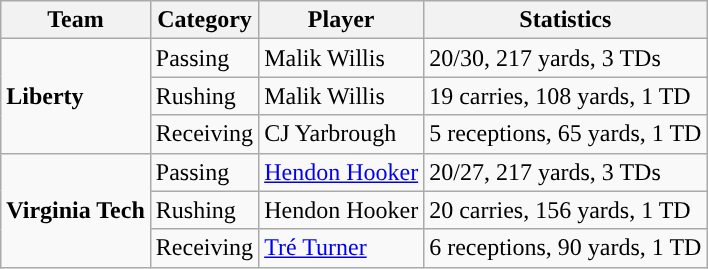<table class="wikitable" style="float: left;">
<tr>
<th>Team</th>
<th>Category</th>
<th>Player</th>
<th>Statistics</th>
</tr>
<tr>
<td rowspan=3><strong>Liberty</strong></td>
<td>Passing</td>
<td>Malik Willis</td>
<td>20/30, 217 yards, 3 TDs</td>
</tr>
<tr>
<td>Rushing</td>
<td>Malik Willis</td>
<td>19 carries, 108 yards, 1 TD</td>
</tr>
<tr>
<td>Receiving</td>
<td>CJ Yarbrough</td>
<td>5 receptions, 65 yards, 1 TD</td>
</tr>
<tr>
<td rowspan=3><strong>Virginia Tech</strong></td>
<td>Passing</td>
<td><a href='#'>Hendon Hooker</a></td>
<td>20/27, 217 yards, 3 TDs</td>
</tr>
<tr>
<td>Rushing</td>
<td>Hendon Hooker</td>
<td>20 carries, 156 yards, 1 TD</td>
</tr>
<tr>
<td>Receiving</td>
<td><a href='#'>Tré Turner</a></td>
<td>6 receptions, 90 yards, 1 TD</td>
</tr>
</table>
